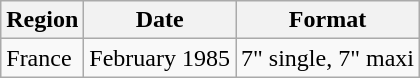<table class="wikitable">
<tr>
<th>Region</th>
<th>Date</th>
<th>Format</th>
</tr>
<tr>
<td>France</td>
<td>February 1985</td>
<td>7" single, 7" maxi</td>
</tr>
</table>
